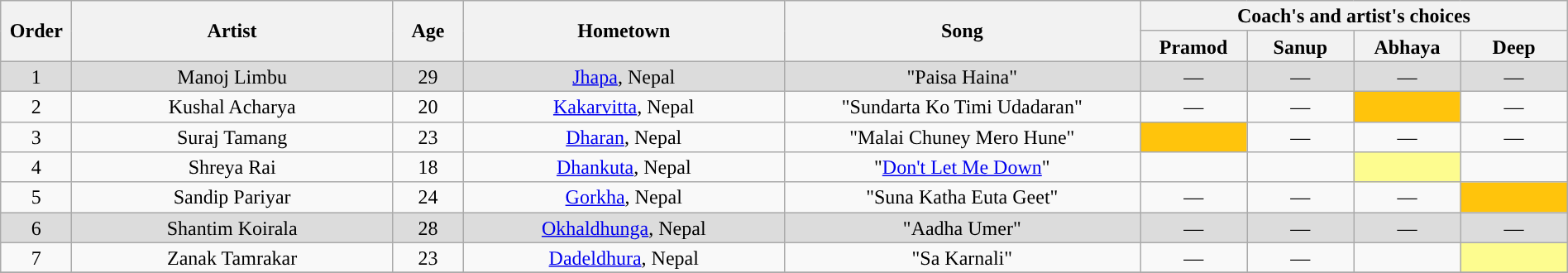<table class="wikitable plainrowheaders" style="text-align:center; line-height:17px; width:100%;">
<tr>
<th scope="col" rowspan="2" style="width:04%;">Order</th>
<th scope="col" rowspan="2" style="width:18%;">Artist</th>
<th scope="col" rowspan="2" style="width:04%;">Age</th>
<th scope="col" rowspan="2" style="width:18%;">Hometown</th>
<th scope="col" rowspan="2" style="width:20%;">Song</th>
<th colspan="4">Coach's and artist's choices</th>
</tr>
<tr>
<th scope="col" style="width:06%;">Pramod</th>
<th scope="col" style="width:06%;">Sanup</th>
<th scope="col" style="width:06%;">Abhaya</th>
<th scope="col" style="width:06%;">Deep</th>
</tr>
<tr style="background:#DCDCDC;">
<td scope="row">1</td>
<td>Manoj Limbu</td>
<td>29</td>
<td><a href='#'>Jhapa</a>, Nepal</td>
<td>"Paisa Haina"</td>
<td>—</td>
<td>—</td>
<td>—</td>
<td>—</td>
</tr>
<tr>
<td scope="row">2</td>
<td>Kushal Acharya</td>
<td>20</td>
<td><a href='#'>Kakarvitta</a>, Nepal</td>
<td>"Sundarta Ko Timi Udadaran"</td>
<td>—</td>
<td>—</td>
<td style="background:#ffc40c; "><strong></strong></td>
<td>—</td>
</tr>
<tr>
<td scope="row">3</td>
<td>Suraj Tamang</td>
<td>23</td>
<td><a href='#'>Dharan</a>, Nepal</td>
<td>"Malai Chuney Mero Hune"</td>
<td style="background:#ffc40c; "><strong></strong></td>
<td>—</td>
<td>—</td>
<td>—</td>
</tr>
<tr>
<td scope="row">4</td>
<td>Shreya Rai</td>
<td>18</td>
<td><a href='#'>Dhankuta</a>, Nepal</td>
<td>"<a href='#'>Don't Let Me Down</a>"</td>
<td><strong></strong></td>
<td><strong></strong></td>
<td style="background:#fdfc8f; "><strong></strong></td>
<td><strong></strong></td>
</tr>
<tr>
<td scope="row">5</td>
<td>Sandip Pariyar</td>
<td>24</td>
<td><a href='#'>Gorkha</a>, Nepal</td>
<td>"Suna Katha Euta Geet"</td>
<td>—</td>
<td>—</td>
<td>—</td>
<td style="background:#ffc40c;"><strong></strong></td>
</tr>
<tr style="background:#DCDCDC;">
<td scope="row">6</td>
<td>Shantim Koirala</td>
<td>28</td>
<td><a href='#'>Okhaldhunga</a>, Nepal</td>
<td>"Aadha Umer"</td>
<td>—</td>
<td>—</td>
<td>—</td>
<td>—</td>
</tr>
<tr>
<td scope="row">7</td>
<td>Zanak Tamrakar</td>
<td>23</td>
<td><a href='#'>Dadeldhura</a>, Nepal</td>
<td>"Sa Karnali"</td>
<td>—</td>
<td>—</td>
<td><strong></strong></td>
<td style="background:#fdfc8f; "><strong></strong></td>
</tr>
<tr>
</tr>
</table>
